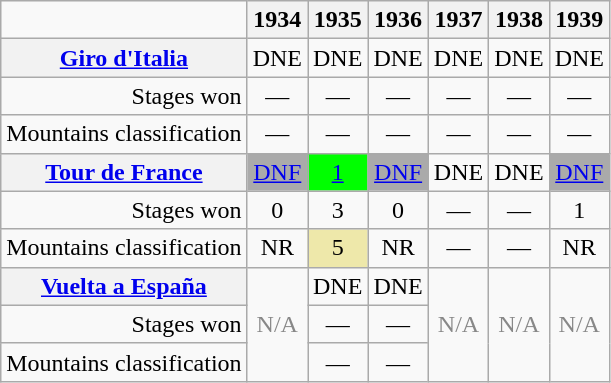<table class="wikitable">
<tr>
<td></td>
<th scope="col">1934</th>
<th scope="col">1935</th>
<th scope="col">1936</th>
<th scope="col">1937</th>
<th scope="col">1938</th>
<th scope="col">1939</th>
</tr>
<tr>
<th scope="row"><a href='#'>Giro d'Italia</a></th>
<td align="center">DNE</td>
<td align="center">DNE</td>
<td align="center">DNE</td>
<td align="center">DNE</td>
<td align="center">DNE</td>
<td align="center">DNE</td>
</tr>
<tr>
<td align="right">Stages won</td>
<td align="center">—</td>
<td align="center">—</td>
<td align="center">—</td>
<td align="center">—</td>
<td align="center">—</td>
<td align="center">—</td>
</tr>
<tr>
<td align="right">Mountains classification</td>
<td align="center">—</td>
<td align="center">—</td>
<td align="center">—</td>
<td align="center">—</td>
<td align="center">—</td>
<td align="center">—</td>
</tr>
<tr>
<th scope="row"><a href='#'>Tour de France</a></th>
<td align="center" style="background:#AAAAAA;"><a href='#'>DNF</a></td>
<td align="center" style="background:#00ff00;"><a href='#'>1</a></td>
<td align="center" style="background:#AAAAAA;"><a href='#'>DNF</a></td>
<td align="center">DNE</td>
<td align="center">DNE</td>
<td align="center" style="background:#AAAAAA;"><a href='#'>DNF</a></td>
</tr>
<tr>
<td align="right">Stages won</td>
<td align="center">0</td>
<td align="center">3</td>
<td align="center">0</td>
<td align="center">—</td>
<td align="center">—</td>
<td align="center">1</td>
</tr>
<tr>
<td align="right">Mountains classification</td>
<td align="center">NR</td>
<td align="center" style="background:#EEE8AA;">5</td>
<td align="center">NR</td>
<td align="center">—</td>
<td align="center">—</td>
<td align="center">NR</td>
</tr>
<tr>
<th scope="row"><a href='#'>Vuelta a España</a></th>
<td rowspan=3 align="center" style="color:#888888;">N/A</td>
<td align="center">DNE</td>
<td align="center">DNE</td>
<td rowspan=3 align="center" style="color:#888888;">N/A</td>
<td rowspan=3 align="center" style="color:#888888;">N/A</td>
<td rowspan=3 align="center" style="color:#888888;">N/A</td>
</tr>
<tr>
<td align="right">Stages won</td>
<td align="center">—</td>
<td align="center">—</td>
</tr>
<tr>
<td align="right">Mountains classification</td>
<td align="center">—</td>
<td align="center">—</td>
</tr>
</table>
